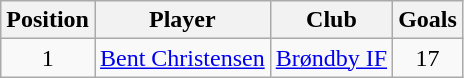<table class="wikitable" style="text-align: center;">
<tr>
<th>Position</th>
<th>Player</th>
<th>Club</th>
<th>Goals</th>
</tr>
<tr>
<td>1</td>
<td align="left"><a href='#'>Bent Christensen</a></td>
<td align="left"><a href='#'>Brøndby IF</a></td>
<td>17</td>
</tr>
</table>
